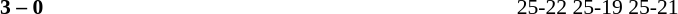<table width=100% cellspacing=1>
<tr>
<th width=20%></th>
<th width=12%></th>
<th width=20%></th>
<th width=33%></th>
<td></td>
</tr>
<tr style=font-size:90%>
<td align=right><strong></strong></td>
<td align=center><strong>3 – 0</strong></td>
<td></td>
<td>25-22 25-19 25-21</td>
</tr>
</table>
